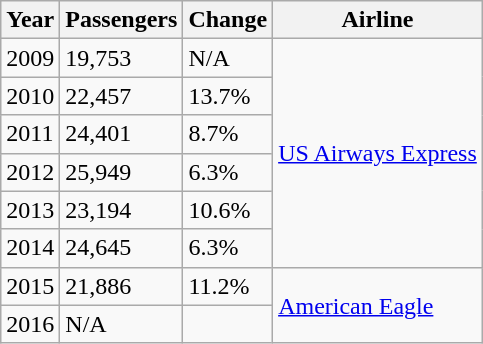<table class="wikitable">
<tr>
<th>Year</th>
<th>Passengers</th>
<th>Change</th>
<th>Airline</th>
</tr>
<tr>
<td>2009</td>
<td>19,753</td>
<td>N/A</td>
<td rowspan="6"><a href='#'>US Airways Express</a></td>
</tr>
<tr>
<td>2010</td>
<td>22,457</td>
<td> 13.7%</td>
</tr>
<tr>
<td>2011</td>
<td>24,401</td>
<td> 8.7%</td>
</tr>
<tr>
<td>2012</td>
<td>25,949</td>
<td> 6.3%</td>
</tr>
<tr>
<td>2013</td>
<td>23,194</td>
<td> 10.6%</td>
</tr>
<tr>
<td>2014</td>
<td>24,645</td>
<td> 6.3%</td>
</tr>
<tr>
<td>2015</td>
<td>21,886</td>
<td> 11.2%</td>
<td rowspan="2"><a href='#'>American Eagle</a></td>
</tr>
<tr>
<td>2016</td>
<td>N/A</td>
<td></td>
</tr>
</table>
